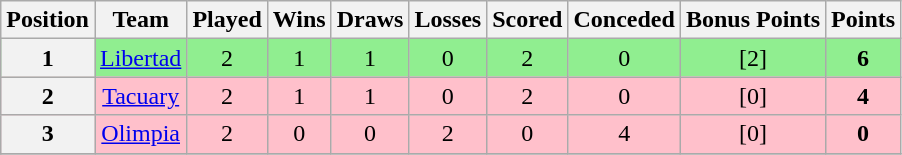<table class="wikitable" style="text-align:center">
<tr>
<th>Position</th>
<th>Team</th>
<th>Played</th>
<th>Wins</th>
<th>Draws</th>
<th>Losses</th>
<th>Scored</th>
<th>Conceded</th>
<th>Bonus Points</th>
<th>Points</th>
</tr>
<tr bgcolor="lightgreen">
<th>1</th>
<td><a href='#'>Libertad</a></td>
<td>2</td>
<td>1</td>
<td>1</td>
<td>0</td>
<td>2</td>
<td>0</td>
<td>[2]</td>
<td><strong>6</strong></td>
</tr>
<tr bgcolor="pink">
<th>2</th>
<td><a href='#'>Tacuary</a></td>
<td>2</td>
<td>1</td>
<td>1</td>
<td>0</td>
<td>2</td>
<td>0</td>
<td>[0]</td>
<td><strong>4</strong></td>
</tr>
<tr bgcolor="pink">
<th>3</th>
<td><a href='#'>Olimpia</a></td>
<td>2</td>
<td>0</td>
<td>0</td>
<td>2</td>
<td>0</td>
<td>4</td>
<td>[0]</td>
<td><strong>0</strong></td>
</tr>
<tr>
</tr>
</table>
